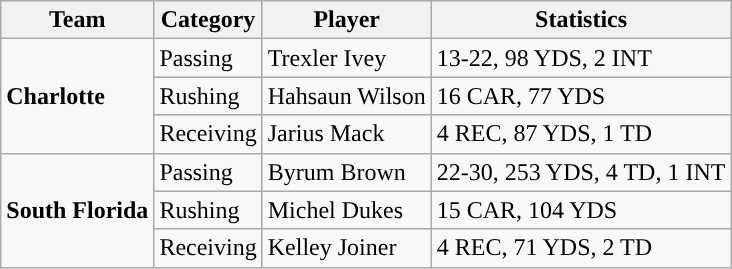<table class="wikitable" style="float: left;">
<tr>
<th>Team</th>
<th>Category</th>
<th>Player</th>
<th>Statistics</th>
</tr>
<tr>
<td rowspan=3><strong>Charlotte</strong></td>
<td>Passing</td>
<td>Trexler Ivey</td>
<td>13-22, 98 YDS, 2 INT</td>
</tr>
<tr>
<td>Rushing</td>
<td>Hahsaun Wilson</td>
<td>16 CAR, 77 YDS</td>
</tr>
<tr>
<td>Receiving</td>
<td>Jarius Mack</td>
<td>4 REC, 87 YDS, 1 TD</td>
</tr>
<tr>
<td rowspan=3><strong>South Florida</strong></td>
<td>Passing</td>
<td>Byrum Brown</td>
<td>22-30, 253 YDS, 4 TD, 1 INT</td>
</tr>
<tr>
<td>Rushing</td>
<td>Michel Dukes</td>
<td>15 CAR, 104 YDS</td>
</tr>
<tr>
<td>Receiving</td>
<td>Kelley Joiner</td>
<td>4 REC, 71 YDS, 2 TD</td>
</tr>
</table>
